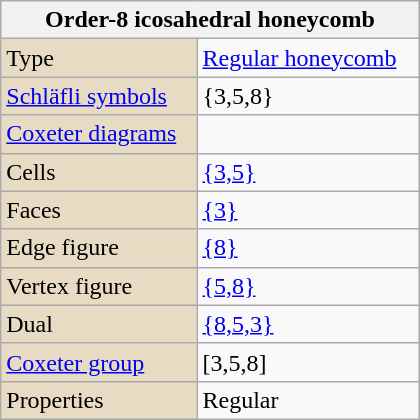<table class="wikitable" align="right" style="margin-left:10px" width=280>
<tr>
<th bgcolor=#e7dcc3 colspan=2>Order-8 icosahedral honeycomb</th>
</tr>
<tr>
<td bgcolor=#e7dcc3>Type</td>
<td><a href='#'>Regular honeycomb</a></td>
</tr>
<tr>
<td bgcolor=#e7dcc3><a href='#'>Schläfli symbols</a></td>
<td>{3,5,8}</td>
</tr>
<tr>
<td bgcolor=#e7dcc3><a href='#'>Coxeter diagrams</a></td>
<td></td>
</tr>
<tr>
<td bgcolor=#e7dcc3>Cells</td>
<td><a href='#'>{3,5}</a> </td>
</tr>
<tr>
<td bgcolor=#e7dcc3>Faces</td>
<td><a href='#'>{3}</a></td>
</tr>
<tr>
<td bgcolor=#e7dcc3>Edge figure</td>
<td><a href='#'>{8}</a></td>
</tr>
<tr>
<td bgcolor=#e7dcc3>Vertex figure</td>
<td><a href='#'>{5,8}</a> </td>
</tr>
<tr>
<td bgcolor=#e7dcc3>Dual</td>
<td><a href='#'>{8,5,3}</a></td>
</tr>
<tr>
<td bgcolor=#e7dcc3><a href='#'>Coxeter group</a></td>
<td>[3,5,8]</td>
</tr>
<tr>
<td bgcolor=#e7dcc3>Properties</td>
<td>Regular</td>
</tr>
</table>
